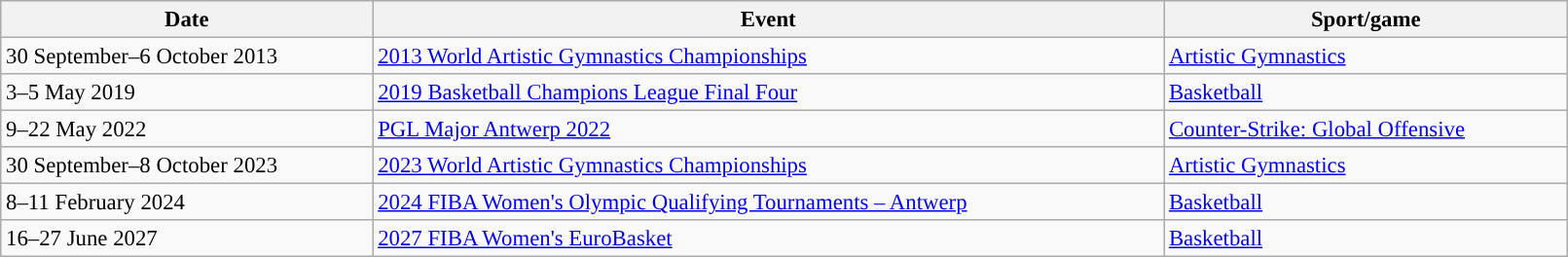<table class="wikitable"  style="text-align:left; font-size:95%; width:85%;">
<tr>
<th style="text-align:center;">Date</th>
<th style="text-align:center;">Event</th>
<th style="text-align:center;">Sport/game</th>
</tr>
<tr>
<td>30 September–6 October 2013</td>
<td><a href='#'>2013 World Artistic Gymnastics Championships</a></td>
<td><a href='#'>Artistic Gymnastics</a></td>
</tr>
<tr>
<td>3–5 May 2019</td>
<td><a href='#'>2019 Basketball Champions League Final Four</a></td>
<td><a href='#'>Basketball</a></td>
</tr>
<tr>
<td>9–22 May 2022</td>
<td><a href='#'>PGL Major Antwerp 2022</a></td>
<td><a href='#'>Counter-Strike: Global Offensive</a></td>
</tr>
<tr>
<td>30 September–8 October 2023</td>
<td><a href='#'>2023 World Artistic Gymnastics Championships</a></td>
<td><a href='#'>Artistic Gymnastics</a></td>
</tr>
<tr>
<td>8–11 February 2024</td>
<td><a href='#'>2024 FIBA Women's Olympic Qualifying Tournaments – Antwerp</a></td>
<td><a href='#'>Basketball</a></td>
</tr>
<tr>
<td>16–27 June 2027</td>
<td><a href='#'>2027 FIBA Women's EuroBasket</a></td>
<td><a href='#'>Basketball</a></td>
</tr>
</table>
